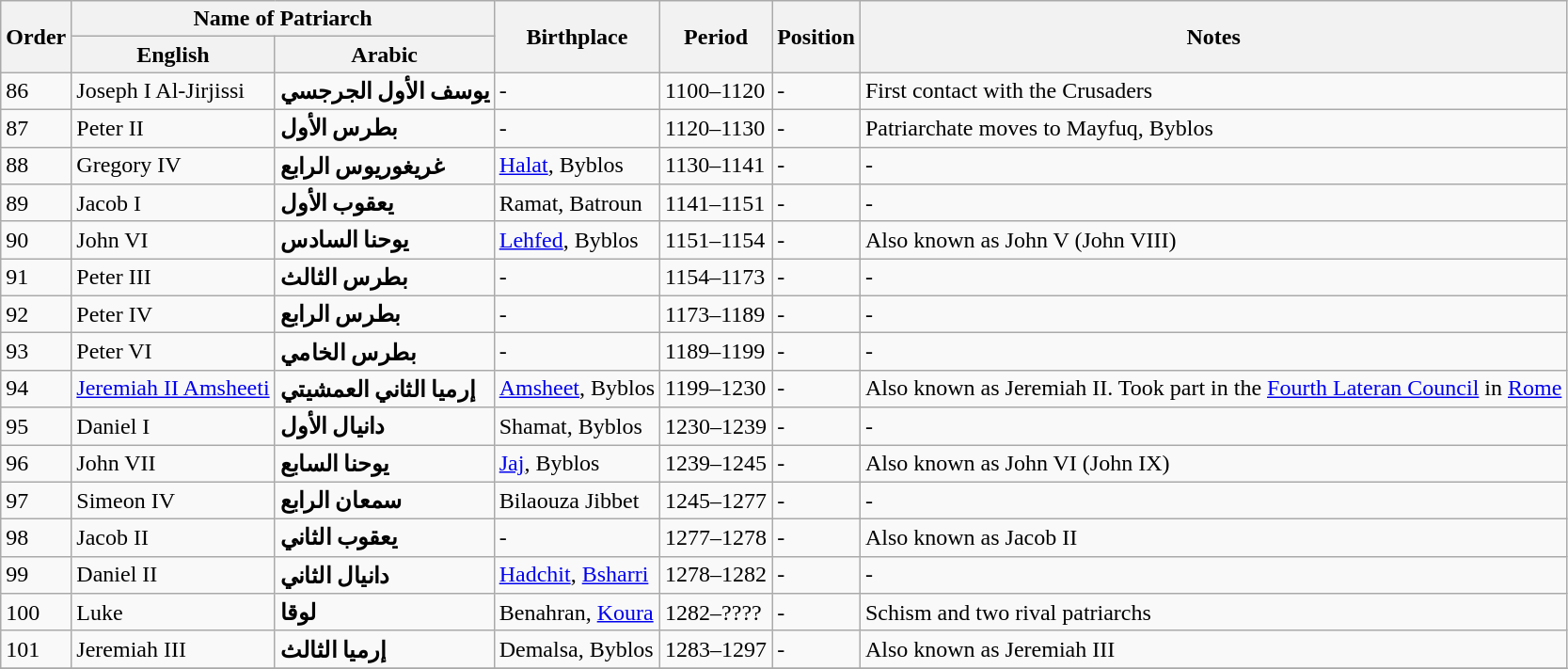<table class="wikitable">
<tr>
<th rowspan=2>Order</th>
<th colspan=2>Name of Patriarch</th>
<th rowspan=2>Birthplace</th>
<th rowspan=2>Period</th>
<th rowspan=2>Position</th>
<th rowspan=2>Notes</th>
</tr>
<tr>
<th>English</th>
<th>Arabic</th>
</tr>
<tr>
<td>86</td>
<td>Joseph I Al-Jirjissi</td>
<td><strong>يوسف الأول الجرجسي</strong></td>
<td>-</td>
<td>1100–1120</td>
<td>-</td>
<td>First contact with the Crusaders</td>
</tr>
<tr>
<td>87</td>
<td>Peter II</td>
<td><strong>بطرس الأول</strong></td>
<td>-</td>
<td>1120–1130</td>
<td>-</td>
<td>Patriarchate moves to Mayfuq, Byblos</td>
</tr>
<tr>
<td>88</td>
<td>Gregory IV</td>
<td><strong>غريغوريوس الرابع</strong></td>
<td><a href='#'>Halat</a>, Byblos</td>
<td>1130–1141</td>
<td>-</td>
<td>-</td>
</tr>
<tr>
<td>89</td>
<td>Jacob I</td>
<td><strong>يعقوب الأول</strong></td>
<td>Ramat, Batroun</td>
<td>1141–1151</td>
<td>-</td>
<td>-</td>
</tr>
<tr>
<td>90</td>
<td>John VI</td>
<td><strong>يوحنا السادس</strong></td>
<td><a href='#'>Lehfed</a>, Byblos</td>
<td>1151–1154</td>
<td>-</td>
<td>Also known as John V (John VIII)</td>
</tr>
<tr>
<td>91</td>
<td>Peter III</td>
<td><strong>بطرس الثالث</strong></td>
<td>-</td>
<td>1154–1173</td>
<td>-</td>
<td>-</td>
</tr>
<tr>
<td>92</td>
<td>Peter IV</td>
<td><strong>بطرس الرابع</strong></td>
<td>-</td>
<td>1173–1189</td>
<td>-</td>
<td>-</td>
</tr>
<tr>
<td>93</td>
<td>Peter VI</td>
<td><strong>بطرس الخامي</strong></td>
<td>-</td>
<td>1189–1199</td>
<td>-</td>
<td>-</td>
</tr>
<tr>
<td>94</td>
<td><a href='#'>Jeremiah II Amsheeti</a></td>
<td><strong>إرميا الثاني العمشيتي</strong></td>
<td><a href='#'>Amsheet</a>, Byblos</td>
<td>1199–1230</td>
<td>-</td>
<td>Also known as Jeremiah II. Took part in the <a href='#'>Fourth Lateran Council</a> in <a href='#'>Rome</a></td>
</tr>
<tr>
<td>95</td>
<td>Daniel I</td>
<td><strong>دانيال الأول</strong></td>
<td>Shamat, Byblos</td>
<td>1230–1239</td>
<td>-</td>
<td>-</td>
</tr>
<tr>
<td>96</td>
<td>John VII</td>
<td><strong>يوحنا السابع</strong></td>
<td><a href='#'>Jaj</a>, Byblos</td>
<td>1239–1245</td>
<td>-</td>
<td>Also known as John VI (John IX)</td>
</tr>
<tr>
<td>97</td>
<td>Simeon IV</td>
<td><strong>سمعان الرابع</strong></td>
<td>Bilaouza Jibbet</td>
<td>1245–1277</td>
<td>-</td>
<td>-</td>
</tr>
<tr>
<td>98</td>
<td>Jacob II</td>
<td><strong>يعقوب الثاني</strong></td>
<td>-</td>
<td>1277–1278</td>
<td>-</td>
<td>Also known as Jacob II</td>
</tr>
<tr>
<td>99</td>
<td>Daniel II</td>
<td><strong>دانيال الثاني</strong></td>
<td><a href='#'>Hadchit</a>, <a href='#'>Bsharri</a></td>
<td>1278–1282</td>
<td>-</td>
<td>-</td>
</tr>
<tr>
<td>100</td>
<td>Luke</td>
<td><strong>لوقا</strong></td>
<td>Benahran, <a href='#'>Koura</a></td>
<td>1282–????</td>
<td>-</td>
<td>Schism and two rival patriarchs</td>
</tr>
<tr>
<td>101</td>
<td>Jeremiah III</td>
<td><strong>إرميا الثالث</strong></td>
<td>Demalsa, Byblos</td>
<td>1283–1297</td>
<td>-</td>
<td>Also known as Jeremiah III</td>
</tr>
<tr>
</tr>
</table>
